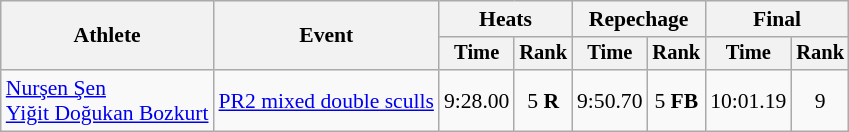<table class="wikitable" style="font-size:90%">
<tr>
<th rowspan=2>Athlete</th>
<th rowspan=2>Event</th>
<th colspan=2>Heats</th>
<th colspan=2>Repechage</th>
<th colspan=2>Final</th>
</tr>
<tr style="font-size:95%">
<th>Time</th>
<th>Rank</th>
<th>Time</th>
<th>Rank</th>
<th>Time</th>
<th>Rank</th>
</tr>
<tr align=center>
<td align=left><a href='#'>Nurşen Şen</a><br><a href='#'>Yiğit Doğukan Bozkurt</a></td>
<td align=left><a href='#'>PR2 mixed double sculls</a></td>
<td>9:28.00</td>
<td>5 <strong>R</strong></td>
<td>9:50.70</td>
<td>5 <strong>FB</strong></td>
<td>10:01.19</td>
<td>9</td>
</tr>
</table>
